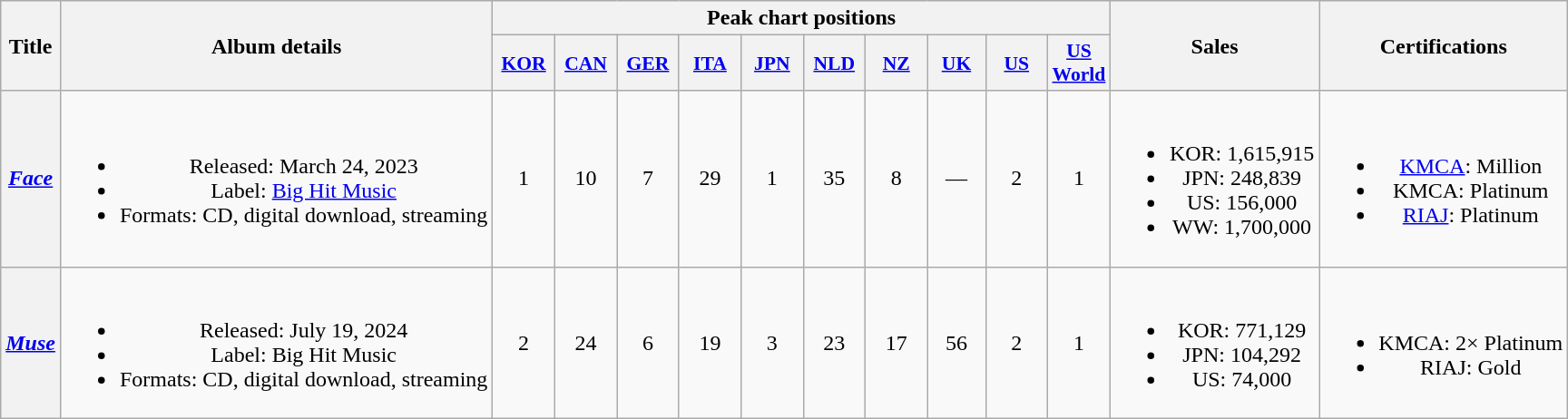<table class="wikitable plainrowheaders" style="text-align:center;">
<tr>
<th scope="col" rowspan="2">Title</th>
<th scope="col" rowspan="2">Album details</th>
<th scope="col" colspan="10">Peak chart positions</th>
<th scope="col" rowspan="2">Sales</th>
<th scope="col" rowspan="2">Certifications</th>
</tr>
<tr>
<th scope="col" style="width:2.7em;font-size:90%;"><a href='#'>KOR</a><br></th>
<th scope="col" style="width:2.7em;font-size:90%;"><a href='#'>CAN</a><br></th>
<th scope="col" style="width:2.7em;font-size:90%;"><a href='#'>GER</a><br></th>
<th scope="col" style="width:2.7em;font-size:90%;"><a href='#'>ITA</a><br></th>
<th scope="col" style="width:2.7em;font-size:90%;"><a href='#'>JPN</a><br></th>
<th scope="col" style="width:2.7em;font-size:90%;"><a href='#'>NLD</a><br></th>
<th scope="col" style="width:2.7em;font-size:90%;"><a href='#'>NZ</a><br></th>
<th scope="col" style="width:2.5em;font-size:90%;"><a href='#'>UK</a><br></th>
<th scope="col" style="width:2.7em;font-size:90%;"><a href='#'>US</a><br></th>
<th scope="col" style="width:2.7em;font-size:90%;"><a href='#'>US<br>World</a><br></th>
</tr>
<tr>
<th scope="row"><em><a href='#'>Face</a></em></th>
<td><br><ul><li>Released: March 24, 2023</li><li>Label: <a href='#'>Big Hit Music</a></li><li>Formats: CD, digital download, streaming</li></ul></td>
<td>1</td>
<td>10</td>
<td>7</td>
<td>29</td>
<td>1</td>
<td>35</td>
<td>8</td>
<td>—</td>
<td>2</td>
<td>1</td>
<td><br><ul><li>KOR: 1,615,915</li><li>JPN: 248,839</li><li>US: 156,000</li><li>WW: 1,700,000</li></ul></td>
<td><br><ul><li><a href='#'>KMCA</a>: Million</li><li>KMCA: Platinum</li><li><a href='#'>RIAJ</a>: Platinum</li></ul></td>
</tr>
<tr>
<th scope="row"><em><a href='#'>Muse</a></em></th>
<td><br><ul><li>Released: July 19, 2024</li><li>Label: Big Hit Music</li><li>Formats: CD, digital download, streaming</li></ul></td>
<td>2</td>
<td>24</td>
<td>6</td>
<td>19</td>
<td>3</td>
<td>23</td>
<td>17</td>
<td>56</td>
<td>2</td>
<td>1</td>
<td><br><ul><li>KOR: 771,129</li><li>JPN: 104,292</li><li>US: 74,000</li></ul></td>
<td><br><ul><li>KMCA: 2× Platinum</li><li>RIAJ: Gold</li></ul></td>
</tr>
</table>
